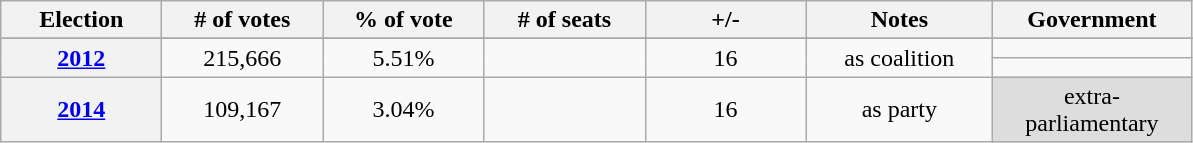<table class="wikitable" style="text-align:center">
<tr>
<th width=100px>Election</th>
<th width=100px># of votes</th>
<th width=100px>% of vote</th>
<th width=100px># of seats</th>
<th width=100px>+/-</th>
<th width=117px>Notes</th>
<th width=125px>Government</th>
</tr>
<tr>
</tr>
<tr>
<th rowspan=2><a href='#'>2012</a></th>
<td rowspan=2>215,666</td>
<td rowspan=2>5.51%</td>
<td rowspan=2></td>
<td rowspan=2> 16</td>
<td rowspan=2>as coalition</td>
<td></td>
</tr>
<tr>
<td></td>
</tr>
<tr>
<th><a href='#'>2014</a></th>
<td>109,167</td>
<td>3.04%</td>
<td></td>
<td> 16</td>
<td>as party</td>
<td style="background:#ddd;">extra-parliamentary</td>
</tr>
</table>
